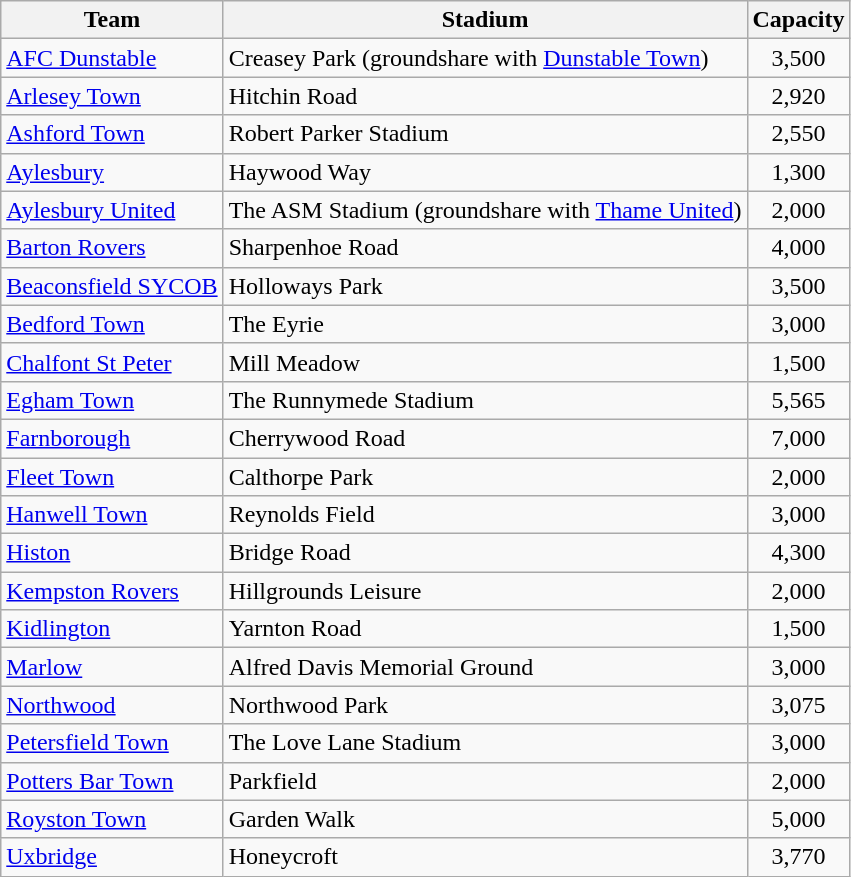<table class="wikitable sortable">
<tr>
<th>Team</th>
<th>Stadium</th>
<th>Capacity</th>
</tr>
<tr>
<td><a href='#'>AFC Dunstable</a></td>
<td>Creasey Park (groundshare with <a href='#'>Dunstable Town</a>)</td>
<td align="center">3,500</td>
</tr>
<tr>
<td><a href='#'>Arlesey Town</a></td>
<td>Hitchin Road</td>
<td align="center">2,920</td>
</tr>
<tr>
<td><a href='#'>Ashford Town</a></td>
<td>Robert Parker Stadium</td>
<td align="center">2,550</td>
</tr>
<tr>
<td><a href='#'>Aylesbury</a></td>
<td>Haywood Way</td>
<td align="center">1,300</td>
</tr>
<tr>
<td><a href='#'>Aylesbury United</a></td>
<td>The ASM Stadium (groundshare with <a href='#'>Thame United</a>)</td>
<td align="center">2,000</td>
</tr>
<tr>
<td><a href='#'>Barton Rovers</a></td>
<td>Sharpenhoe Road</td>
<td align="center">4,000</td>
</tr>
<tr>
<td><a href='#'>Beaconsfield SYCOB</a></td>
<td>Holloways Park</td>
<td align="center">3,500</td>
</tr>
<tr>
<td><a href='#'>Bedford Town</a></td>
<td>The Eyrie</td>
<td align="center">3,000</td>
</tr>
<tr>
<td><a href='#'>Chalfont St Peter</a></td>
<td>Mill Meadow</td>
<td align="center">1,500</td>
</tr>
<tr>
<td><a href='#'>Egham Town</a></td>
<td>The Runnymede Stadium</td>
<td align="center">5,565</td>
</tr>
<tr>
<td><a href='#'>Farnborough</a></td>
<td>Cherrywood Road</td>
<td align="center">7,000</td>
</tr>
<tr>
<td><a href='#'>Fleet Town</a></td>
<td>Calthorpe Park</td>
<td align="center">2,000</td>
</tr>
<tr>
<td><a href='#'>Hanwell Town</a></td>
<td>Reynolds Field</td>
<td align="center">3,000</td>
</tr>
<tr>
<td><a href='#'>Histon</a></td>
<td>Bridge Road</td>
<td align="center">4,300</td>
</tr>
<tr>
<td><a href='#'>Kempston Rovers</a></td>
<td>Hillgrounds Leisure</td>
<td align="center">2,000</td>
</tr>
<tr>
<td><a href='#'>Kidlington</a></td>
<td>Yarnton Road</td>
<td align="center">1,500</td>
</tr>
<tr>
<td><a href='#'>Marlow</a></td>
<td>Alfred Davis Memorial Ground</td>
<td align="center">3,000</td>
</tr>
<tr>
<td><a href='#'>Northwood</a></td>
<td>Northwood Park</td>
<td align="center">3,075</td>
</tr>
<tr>
<td><a href='#'>Petersfield Town</a></td>
<td>The Love Lane Stadium</td>
<td align="center">3,000</td>
</tr>
<tr>
<td><a href='#'>Potters Bar Town</a></td>
<td>Parkfield</td>
<td align="center">2,000</td>
</tr>
<tr>
<td><a href='#'>Royston Town</a></td>
<td>Garden Walk</td>
<td align="center">5,000</td>
</tr>
<tr>
<td><a href='#'>Uxbridge</a></td>
<td>Honeycroft</td>
<td align="center">3,770</td>
</tr>
</table>
